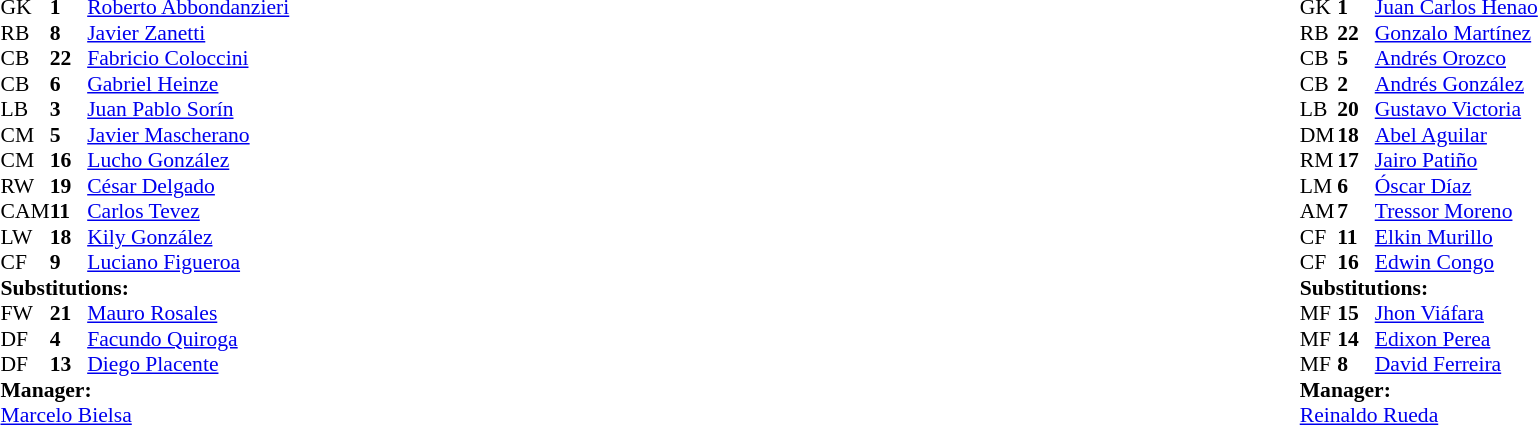<table width="100%">
<tr>
<td valign="top" width="50%"><br><table style="font-size: 90%" cellspacing="0" cellpadding="0">
<tr>
<th width=25></th>
<th width=25></th>
</tr>
<tr>
<td>GK</td>
<td><strong>1</strong></td>
<td><a href='#'>Roberto Abbondanzieri</a></td>
</tr>
<tr>
<td>RB</td>
<td><strong>8</strong></td>
<td><a href='#'>Javier Zanetti</a></td>
</tr>
<tr>
<td>CB</td>
<td><strong>22</strong></td>
<td><a href='#'>Fabricio Coloccini</a></td>
<td></td>
</tr>
<tr>
<td>CB</td>
<td><strong>6</strong></td>
<td><a href='#'>Gabriel Heinze</a></td>
</tr>
<tr>
<td>LB</td>
<td><strong>3</strong></td>
<td><a href='#'>Juan Pablo Sorín</a></td>
</tr>
<tr>
<td>CM</td>
<td><strong>5</strong></td>
<td><a href='#'>Javier Mascherano</a></td>
</tr>
<tr>
<td>CM</td>
<td><strong>16</strong></td>
<td><a href='#'>Lucho González</a></td>
</tr>
<tr>
<td>RW</td>
<td><strong>19</strong></td>
<td><a href='#'>César Delgado</a></td>
<td></td>
<td></td>
</tr>
<tr>
<td>CAM</td>
<td><strong>11</strong></td>
<td><a href='#'>Carlos Tevez</a></td>
</tr>
<tr>
<td>LW</td>
<td><strong>18</strong></td>
<td><a href='#'>Kily González</a></td>
<td></td>
<td></td>
</tr>
<tr>
<td>CF</td>
<td><strong>9</strong></td>
<td><a href='#'>Luciano Figueroa</a></td>
<td></td>
<td></td>
</tr>
<tr>
<td colspan=3><strong>Substitutions:</strong></td>
</tr>
<tr>
<td>FW</td>
<td><strong>21</strong></td>
<td><a href='#'>Mauro Rosales</a></td>
<td></td>
<td></td>
</tr>
<tr>
<td>DF</td>
<td><strong>4</strong></td>
<td><a href='#'>Facundo Quiroga</a></td>
<td></td>
<td></td>
</tr>
<tr>
<td>DF</td>
<td><strong>13</strong></td>
<td><a href='#'>Diego Placente</a></td>
<td></td>
<td></td>
</tr>
<tr>
<td colspan=3><strong>Manager:</strong></td>
</tr>
<tr>
<td colspan="4"><a href='#'>Marcelo Bielsa</a></td>
</tr>
</table>
</td>
<td valign="top"></td>
<td valign="top" width="50%"><br><table style="font-size: 90%" cellspacing="0" cellpadding="0" align="center">
<tr>
<th width=25></th>
<th width=25></th>
</tr>
<tr>
<td>GK</td>
<td><strong>1</strong></td>
<td><a href='#'>Juan Carlos Henao</a></td>
</tr>
<tr>
<td>RB</td>
<td><strong>22</strong></td>
<td><a href='#'>Gonzalo Martínez</a></td>
</tr>
<tr>
<td>CB</td>
<td><strong>5</strong></td>
<td><a href='#'>Andrés Orozco</a></td>
<td></td>
</tr>
<tr>
<td>CB</td>
<td><strong>2</strong></td>
<td><a href='#'>Andrés González</a></td>
</tr>
<tr>
<td>LB</td>
<td><strong>20</strong></td>
<td><a href='#'>Gustavo Victoria</a></td>
</tr>
<tr>
<td>DM</td>
<td><strong>18</strong></td>
<td><a href='#'>Abel Aguilar</a></td>
<td></td>
<td></td>
</tr>
<tr>
<td>RM</td>
<td><strong>17</strong></td>
<td><a href='#'>Jairo Patiño</a></td>
</tr>
<tr>
<td>LM</td>
<td><strong>6</strong></td>
<td><a href='#'>Óscar Díaz</a></td>
</tr>
<tr>
<td>AM</td>
<td><strong>7</strong></td>
<td><a href='#'>Tressor Moreno</a></td>
<td></td>
<td></td>
</tr>
<tr>
<td>CF</td>
<td><strong>11</strong></td>
<td><a href='#'>Elkin Murillo</a></td>
<td></td>
<td></td>
</tr>
<tr>
<td>CF</td>
<td><strong>16</strong></td>
<td><a href='#'>Edwin Congo</a></td>
</tr>
<tr>
<td colspan=3><strong>Substitutions:</strong></td>
</tr>
<tr>
<td>MF</td>
<td><strong>15</strong></td>
<td><a href='#'>Jhon Viáfara</a></td>
<td></td>
<td></td>
</tr>
<tr>
<td>MF</td>
<td><strong>14</strong></td>
<td><a href='#'>Edixon Perea</a></td>
<td></td>
<td></td>
</tr>
<tr>
<td>MF</td>
<td><strong>8</strong></td>
<td><a href='#'>David Ferreira</a></td>
<td></td>
<td></td>
</tr>
<tr>
<td colspan=3><strong>Manager:</strong></td>
</tr>
<tr>
<td colspan=3><a href='#'>Reinaldo Rueda</a></td>
</tr>
</table>
</td>
</tr>
</table>
